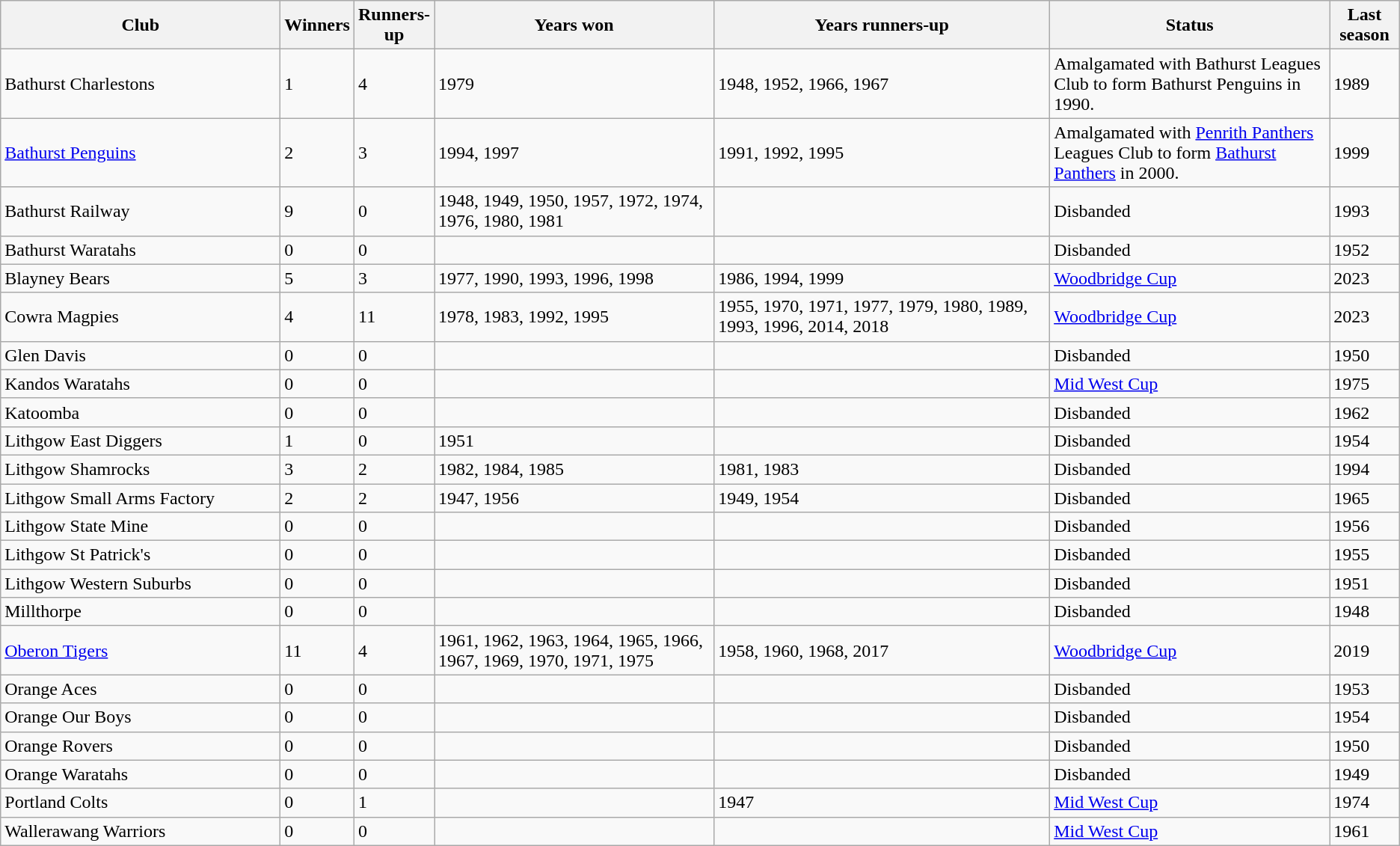<table class="wikitable sortable">
<tr>
<th width= "20%">Club</th>
<th width="5%">Winners</th>
<th width="5%">Runners-up</th>
<th width="20%">Years won</th>
<th width"20%">Years runners-up</th>
<th width="20%">Status</th>
<th width="5%">Last season</th>
</tr>
<tr>
<td> Bathurst Charlestons</td>
<td>1</td>
<td>4</td>
<td>1979</td>
<td>1948, 1952, 1966, 1967</td>
<td>Amalgamated with Bathurst Leagues Club to form Bathurst Penguins in 1990.</td>
<td>1989</td>
</tr>
<tr>
<td> <a href='#'>Bathurst Penguins</a></td>
<td>2</td>
<td>3</td>
<td>1994, 1997</td>
<td>1991, 1992, 1995</td>
<td>Amalgamated with <a href='#'>Penrith Panthers</a> Leagues Club to form <a href='#'>Bathurst Panthers</a> in 2000.</td>
<td>1999</td>
</tr>
<tr>
<td> Bathurst Railway</td>
<td>9</td>
<td>0</td>
<td>1948, 1949, 1950, 1957, 1972, 1974, 1976, 1980, 1981</td>
<td></td>
<td>Disbanded</td>
<td>1993</td>
</tr>
<tr>
<td>Bathurst Waratahs</td>
<td>0</td>
<td>0</td>
<td></td>
<td></td>
<td>Disbanded</td>
<td>1952</td>
</tr>
<tr>
<td> Blayney Bears</td>
<td>5</td>
<td>3</td>
<td>1977, 1990, 1993, 1996, 1998</td>
<td>1986, 1994, 1999</td>
<td><a href='#'>Woodbridge Cup</a></td>
<td>2023</td>
</tr>
<tr>
<td> Cowra Magpies</td>
<td>4</td>
<td>11</td>
<td>1978, 1983, 1992, 1995</td>
<td>1955, 1970, 1971, 1977, 1979, 1980, 1989, 1993, 1996, 2014, 2018</td>
<td><a href='#'>Woodbridge Cup</a></td>
<td>2023</td>
</tr>
<tr>
<td>Glen Davis</td>
<td>0</td>
<td>0</td>
<td></td>
<td></td>
<td>Disbanded</td>
<td>1950</td>
</tr>
<tr>
<td> Kandos Waratahs</td>
<td>0</td>
<td>0</td>
<td></td>
<td></td>
<td><a href='#'>Mid West Cup</a></td>
<td>1975</td>
</tr>
<tr>
<td>Katoomba</td>
<td>0</td>
<td>0</td>
<td></td>
<td></td>
<td>Disbanded</td>
<td>1962</td>
</tr>
<tr>
<td>Lithgow East Diggers</td>
<td>1</td>
<td>0</td>
<td>1951</td>
<td></td>
<td>Disbanded</td>
<td>1954</td>
</tr>
<tr>
<td> Lithgow Shamrocks</td>
<td>3</td>
<td>2</td>
<td>1982, 1984, 1985</td>
<td>1981, 1983</td>
<td>Disbanded</td>
<td>1994</td>
</tr>
<tr>
<td> Lithgow Small Arms Factory</td>
<td>2</td>
<td>2</td>
<td>1947, 1956</td>
<td>1949, 1954</td>
<td>Disbanded</td>
<td>1965</td>
</tr>
<tr>
<td>Lithgow State Mine</td>
<td>0</td>
<td>0</td>
<td></td>
<td></td>
<td>Disbanded</td>
<td>1956</td>
</tr>
<tr>
<td>Lithgow St Patrick's</td>
<td>0</td>
<td>0</td>
<td></td>
<td></td>
<td>Disbanded</td>
<td>1955</td>
</tr>
<tr>
<td>Lithgow Western Suburbs</td>
<td>0</td>
<td>0</td>
<td></td>
<td></td>
<td>Disbanded</td>
<td>1951</td>
</tr>
<tr>
<td>Millthorpe</td>
<td>0</td>
<td>0</td>
<td></td>
<td></td>
<td>Disbanded</td>
<td>1948</td>
</tr>
<tr>
<td> <a href='#'>Oberon Tigers</a></td>
<td>11</td>
<td>4</td>
<td>1961, 1962, 1963, 1964, 1965, 1966, 1967, 1969, 1970, 1971, 1975</td>
<td>1958, 1960, 1968, 2017</td>
<td><a href='#'>Woodbridge Cup</a></td>
<td>2019</td>
</tr>
<tr>
<td>Orange Aces</td>
<td>0</td>
<td>0</td>
<td></td>
<td></td>
<td>Disbanded</td>
<td>1953</td>
</tr>
<tr>
<td>Orange Our Boys</td>
<td>0</td>
<td>0</td>
<td></td>
<td></td>
<td>Disbanded</td>
<td>1954</td>
</tr>
<tr>
<td>Orange Rovers</td>
<td>0</td>
<td>0</td>
<td></td>
<td></td>
<td>Disbanded</td>
<td>1950</td>
</tr>
<tr>
<td>Orange Waratahs</td>
<td>0</td>
<td>0</td>
<td></td>
<td></td>
<td>Disbanded</td>
<td>1949</td>
</tr>
<tr>
<td> Portland Colts</td>
<td>0</td>
<td>1</td>
<td></td>
<td>1947</td>
<td><a href='#'>Mid West Cup</a></td>
<td>1974</td>
</tr>
<tr>
<td> Wallerawang Warriors</td>
<td>0</td>
<td>0</td>
<td></td>
<td></td>
<td><a href='#'>Mid West Cup</a></td>
<td>1961</td>
</tr>
</table>
